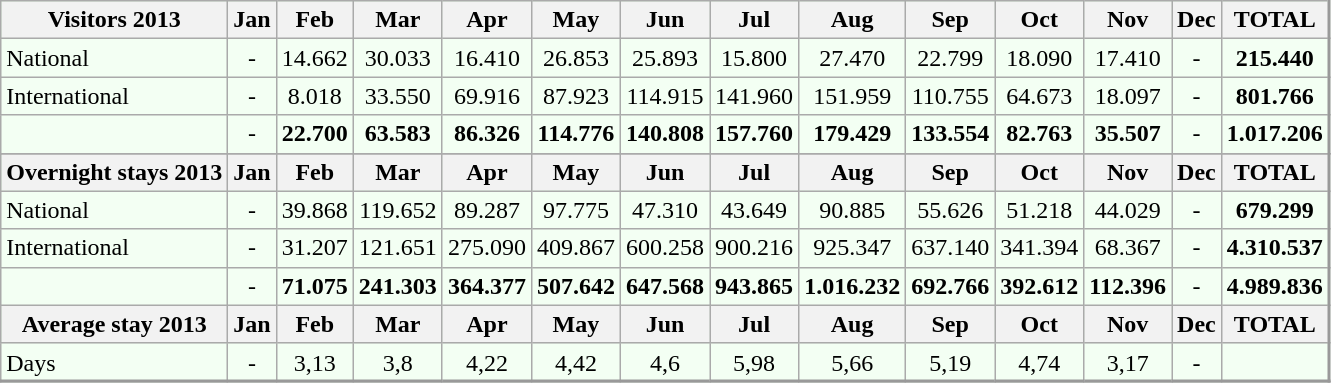<table class="wikitable" align="center" rules="all" cellspacing="0" cellpadding="4" style="border: 1px solid #999; border-right: 2px solid #999; border-bottom:2px solid #999; background: #f3fff3">
<tr style="background: #ddffdd">
<th>Visitors 2013</th>
<th>Jan</th>
<th>Feb</th>
<th>Mar</th>
<th>Apr</th>
<th>May</th>
<th>Jun</th>
<th>Jul</th>
<th>Aug</th>
<th>Sep</th>
<th>Oct</th>
<th>Nov</th>
<th>Dec</th>
<th>TOTAL</th>
</tr>
<tr>
<td align=left>National</td>
<td align=center>-</td>
<td align=center>14.662</td>
<td align=center>30.033</td>
<td align=center>16.410</td>
<td align=center>26.853</td>
<td align=center>25.893</td>
<td align=center>15.800</td>
<td align=center>27.470</td>
<td align=center>22.799</td>
<td align=center>18.090</td>
<td align=center>17.410</td>
<td align=center>-</td>
<td align=center><strong>215.440</strong></td>
</tr>
<tr>
<td align=left>International</td>
<td align=center>-</td>
<td align=center>8.018</td>
<td align=center>33.550</td>
<td align=center>69.916</td>
<td align=center>87.923</td>
<td align=center>114.915</td>
<td align=center>141.960</td>
<td align=center>151.959</td>
<td align=center>110.755</td>
<td align=center>64.673</td>
<td align=center>18.097</td>
<td align=center>-</td>
<td align=center><strong>801.766</strong></td>
</tr>
<tr>
<td align=left></td>
<td align=center>-</td>
<td align=center><strong>22.700</strong></td>
<td align=center><strong>63.583</strong></td>
<td align=center><strong>86.326</strong></td>
<td align=center><strong>114.776</strong></td>
<td align=center><strong>140.808</strong></td>
<td align=center><strong>157.760</strong></td>
<td align=center><strong>179.429</strong></td>
<td align=center><strong>133.554</strong></td>
<td align=center><strong>82.763</strong></td>
<td align=center><strong>35.507</strong></td>
<td align=center>-</td>
<td align=center><strong>1.017.206</strong></td>
</tr>
<tr>
</tr>
<tr style="background: #ddffdd">
<th>Overnight stays 2013</th>
<th>Jan</th>
<th>Feb</th>
<th>Mar</th>
<th>Apr</th>
<th>May</th>
<th>Jun</th>
<th>Jul</th>
<th>Aug</th>
<th>Sep</th>
<th>Oct</th>
<th>Nov</th>
<th>Dec</th>
<th>TOTAL</th>
</tr>
<tr>
<td align=left>National</td>
<td align=center>-</td>
<td align=center>39.868</td>
<td align=center>119.652</td>
<td align=center>89.287</td>
<td align=center>97.775</td>
<td align=center>47.310</td>
<td align=center>43.649</td>
<td align=center>90.885</td>
<td align=center>55.626</td>
<td align=center>51.218</td>
<td align=center>44.029</td>
<td align=center>-</td>
<td align=center><strong>679.299</strong></td>
</tr>
<tr>
<td align=left>International</td>
<td align=center>-</td>
<td align=center>31.207</td>
<td align=center>121.651</td>
<td align=center>275.090</td>
<td align=center>409.867</td>
<td align=center>600.258</td>
<td align=center>900.216</td>
<td align=center>925.347</td>
<td align=center>637.140</td>
<td align=center>341.394</td>
<td align=center>68.367</td>
<td align=center>-</td>
<td align=center><strong>4.310.537</strong></td>
</tr>
<tr>
<td align=left></td>
<td align=center>-</td>
<td align=center><strong>71.075</strong></td>
<td align=center><strong>241.303</strong></td>
<td align=center><strong>364.377</strong></td>
<td align=center><strong>507.642</strong></td>
<td align=center><strong>647.568</strong></td>
<td align=center><strong>943.865</strong></td>
<td align=center><strong>1.016.232</strong></td>
<td align=center><strong>692.766</strong></td>
<td align=center><strong>392.612</strong></td>
<td align=center><strong>112.396</strong></td>
<td align=center>-</td>
<td align=center><strong>4.989.836</strong></td>
</tr>
<tr style="background: #ddffdd">
<th>Average stay 2013</th>
<th>Jan</th>
<th>Feb</th>
<th>Mar</th>
<th>Apr</th>
<th>May</th>
<th>Jun</th>
<th>Jul</th>
<th>Aug</th>
<th>Sep</th>
<th>Oct</th>
<th>Nov</th>
<th>Dec</th>
<th>TOTAL</th>
</tr>
<tr>
<td align=left>Days</td>
<td align=center>-</td>
<td align=center>3,13</td>
<td align=center>3,8</td>
<td align=center>4,22</td>
<td align=center>4,42</td>
<td align=center>4,6</td>
<td align=center>5,98</td>
<td align=center>5,66</td>
<td align=center>5,19</td>
<td align=center>4,74</td>
<td align=center>3,17</td>
<td align=center>-</td>
<td align=center></td>
</tr>
<tr>
</tr>
</table>
